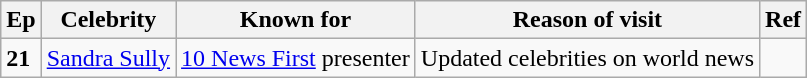<table class="wikitable sortable">
<tr>
<th>Ep</th>
<th>Celebrity</th>
<th>Known for</th>
<th>Reason of visit</th>
<th>Ref</th>
</tr>
<tr>
<td><strong>21</strong></td>
<td><a href='#'>Sandra Sully</a></td>
<td><a href='#'>10 News First</a> presenter</td>
<td>Updated celebrities on world news</td>
<td></td>
</tr>
</table>
